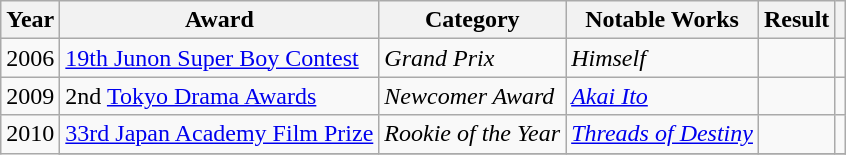<table class="wikitable">
<tr>
<th>Year</th>
<th>Award</th>
<th>Category</th>
<th>Notable Works</th>
<th>Result</th>
<th></th>
</tr>
<tr>
<td>2006</td>
<td><a href='#'>19th Junon Super Boy Contest</a></td>
<td><em>Grand Prix</em></td>
<td><em>Himself</em></td>
<td></td>
<td></td>
</tr>
<tr>
<td>2009</td>
<td>2nd <a href='#'>Tokyo Drama Awards</a></td>
<td><em>Newcomer Award</em></td>
<td><em><a href='#'>Akai Ito</a></em></td>
<td></td>
<td></td>
</tr>
<tr>
<td rowspan=2>2010</td>
<td><a href='#'>33rd Japan Academy Film Prize</a></td>
<td><em>Rookie of the Year</em></td>
<td><em><a href='#'>Threads of Destiny</a></em></td>
<td></td>
<td></td>
</tr>
<tr>
</tr>
</table>
